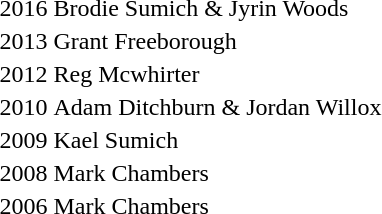<table>
<tr>
<td>2016</td>
<td>Brodie Sumich & Jyrin Woods</td>
</tr>
<tr>
<td>2013</td>
<td>Grant Freeborough</td>
</tr>
<tr>
<td>2012</td>
<td>Reg Mcwhirter</td>
</tr>
<tr>
<td>2010</td>
<td>Adam Ditchburn & Jordan Willox</td>
</tr>
<tr>
<td>2009</td>
<td>Kael Sumich</td>
</tr>
<tr>
<td>2008</td>
<td>Mark Chambers</td>
</tr>
<tr>
<td>2006</td>
<td>Mark Chambers</td>
</tr>
</table>
